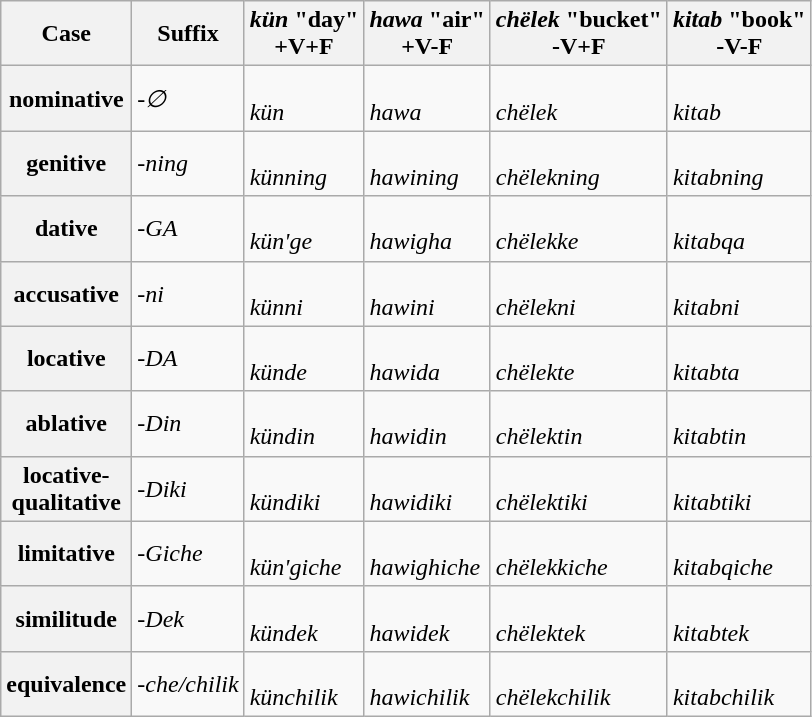<table class="wikitable">
<tr>
<th>Case</th>
<th>Suffix</th>
<th><em>kün</em> "day"<br>+V+F</th>
<th><em>hawa</em> "air"<br>+V-F</th>
<th><em>chëlek</em> "bucket"<br>-V+F</th>
<th><em>kitab</em> "book"<br>-V-F</th>
</tr>
<tr>
<th>nominative</th>
<td><em>-∅</em></td>
<td><strong></strong><br><em>kün</em></td>
<td><strong></strong><br><em>hawa</em></td>
<td><strong></strong><br><em>chëlek</em></td>
<td><strong></strong><br><em>kitab</em></td>
</tr>
<tr>
<th>genitive</th>
<td><em>-ning</em></td>
<td><strong></strong><br><em>künning</em></td>
<td><strong></strong><br><em>hawining</em></td>
<td><strong></strong><br><em>chëlekning</em></td>
<td><strong></strong><br><em>kitabning</em></td>
</tr>
<tr>
<th>dative</th>
<td><em>-GA</em></td>
<td><strong></strong><br><em>kün'ge</em></td>
<td><strong></strong><br><em>hawigha</em></td>
<td><strong></strong><br><em>chëlekke</em></td>
<td><strong></strong><br><em>kitabqa</em></td>
</tr>
<tr>
<th>accusative</th>
<td><em>-ni</em></td>
<td><strong></strong><br><em>künni</em></td>
<td><strong></strong><br><em>hawini</em></td>
<td><strong></strong><br><em>chëlekni</em></td>
<td><strong></strong><br><em>kitabni</em></td>
</tr>
<tr>
<th>locative</th>
<td><em>-DA</em></td>
<td><strong></strong><br><em>künde</em></td>
<td><strong></strong><br><em>hawida</em></td>
<td><strong></strong><br><em>chëlekte</em></td>
<td><strong></strong><br><em>kitabta</em></td>
</tr>
<tr>
<th>ablative</th>
<td><em>-Din</em></td>
<td><strong></strong><br><em>kündin</em></td>
<td><strong></strong><br><em>hawidin</em></td>
<td><strong></strong><br><em>chëlektin</em></td>
<td><strong></strong><br><em>kitabtin</em></td>
</tr>
<tr>
<th>locative-<br>qualitative</th>
<td><em>-Diki</em></td>
<td><strong></strong><br><em>kündiki</em></td>
<td><strong></strong><br><em>hawidiki</em></td>
<td><strong></strong><br><em>chëlektiki</em></td>
<td><strong></strong><br><em>kitabtiki</em></td>
</tr>
<tr>
<th>limitative</th>
<td><em>-Giche</em></td>
<td><strong></strong><br><em>kün'giche</em></td>
<td><strong></strong><br><em>hawighiche</em></td>
<td><strong></strong><br><em>chëlekkiche</em></td>
<td><strong></strong><br><em>kitabqiche</em></td>
</tr>
<tr>
<th>similitude</th>
<td><em>-Dek</em></td>
<td><strong></strong><br><em>kündek</em></td>
<td><strong></strong><br><em>hawidek</em></td>
<td><strong></strong><br><em>chëlektek</em></td>
<td><strong></strong><br><em>kitabtek</em></td>
</tr>
<tr>
<th>equivalence</th>
<td><em>-che/chilik</em></td>
<td><strong></strong><br><em>künchilik</em></td>
<td><strong></strong><br><em>hawichilik</em></td>
<td><strong></strong><br><em>chëlekchilik</em></td>
<td><strong></strong><br><em>kitabchilik</em></td>
</tr>
</table>
